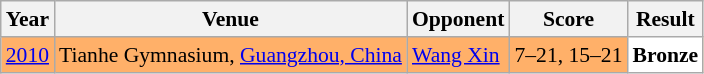<table class="sortable wikitable" style="font-size: 90%;">
<tr>
<th>Year</th>
<th>Venue</th>
<th>Opponent</th>
<th>Score</th>
<th>Result</th>
</tr>
<tr style="background:#FFB069">
<td align="center"><a href='#'>2010</a></td>
<td align="left">Tianhe Gymnasium, <a href='#'>Guangzhou, China</a></td>
<td align="left"> <a href='#'>Wang Xin</a></td>
<td align="left">7–21, 15–21</td>
<td style="text-align:left; background:white"> <strong>Bronze</strong></td>
</tr>
</table>
